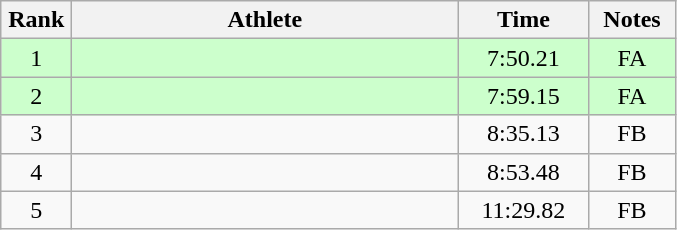<table class=wikitable style="text-align:center">
<tr>
<th width=40>Rank</th>
<th width=250>Athlete</th>
<th width=80>Time</th>
<th width=50>Notes</th>
</tr>
<tr bgcolor="ccffcc">
<td>1</td>
<td align="left"></td>
<td>7:50.21</td>
<td>FA</td>
</tr>
<tr bgcolor="ccffcc">
<td>2</td>
<td align="left"></td>
<td>7:59.15</td>
<td>FA</td>
</tr>
<tr>
<td>3</td>
<td align="left"></td>
<td>8:35.13</td>
<td>FB</td>
</tr>
<tr>
<td>4</td>
<td align="left"></td>
<td>8:53.48</td>
<td>FB</td>
</tr>
<tr>
<td>5</td>
<td align="left"></td>
<td>11:29.82</td>
<td>FB</td>
</tr>
</table>
